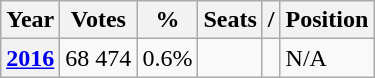<table class="wikitable">
<tr>
<th>Year</th>
<th>Votes</th>
<th>%</th>
<th>Seats</th>
<th>/</th>
<th>Position</th>
</tr>
<tr>
<th><strong><a href='#'>2016</a></strong></th>
<td>68 474</td>
<td>0.6%</td>
<td></td>
<td></td>
<td>N/A</td>
</tr>
</table>
